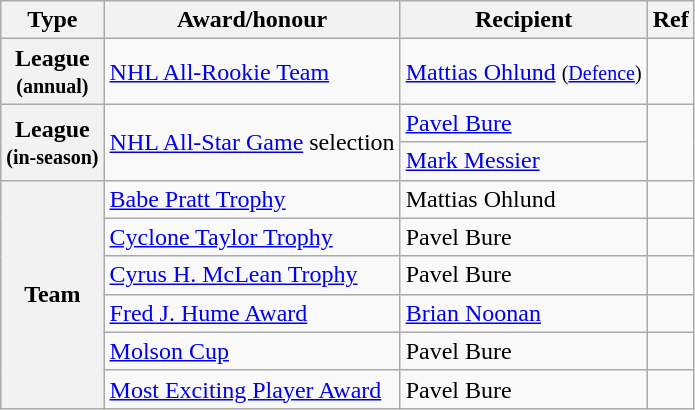<table class="wikitable">
<tr>
<th scope="col">Type</th>
<th scope="col">Award/honour</th>
<th scope="col">Recipient</th>
<th scope="col">Ref</th>
</tr>
<tr>
<th scope="row">League<br><small>(annual)</small></th>
<td><a href='#'>NHL All-Rookie Team</a></td>
<td><a href='#'>Mattias Ohlund</a> <small>(<a href='#'>Defence</a>)</small></td>
<td></td>
</tr>
<tr>
<th scope="row" rowspan=2>League<br><small>(in-season)</small></th>
<td rowspan=2><a href='#'>NHL All-Star Game</a> selection</td>
<td><a href='#'>Pavel Bure</a></td>
<td rowspan=2></td>
</tr>
<tr>
<td><a href='#'>Mark Messier</a></td>
</tr>
<tr>
<th scope="row" rowspan="6">Team</th>
<td><a href='#'>Babe Pratt Trophy</a></td>
<td>Mattias Ohlund</td>
<td></td>
</tr>
<tr>
<td><a href='#'>Cyclone Taylor Trophy</a></td>
<td>Pavel Bure</td>
<td></td>
</tr>
<tr>
<td><a href='#'>Cyrus H. McLean Trophy</a></td>
<td>Pavel Bure</td>
<td></td>
</tr>
<tr>
<td><a href='#'>Fred J. Hume Award</a></td>
<td><a href='#'>Brian Noonan</a></td>
<td></td>
</tr>
<tr>
<td><a href='#'>Molson Cup</a></td>
<td>Pavel Bure</td>
<td></td>
</tr>
<tr>
<td><a href='#'>Most Exciting Player Award</a></td>
<td>Pavel Bure</td>
<td></td>
</tr>
</table>
